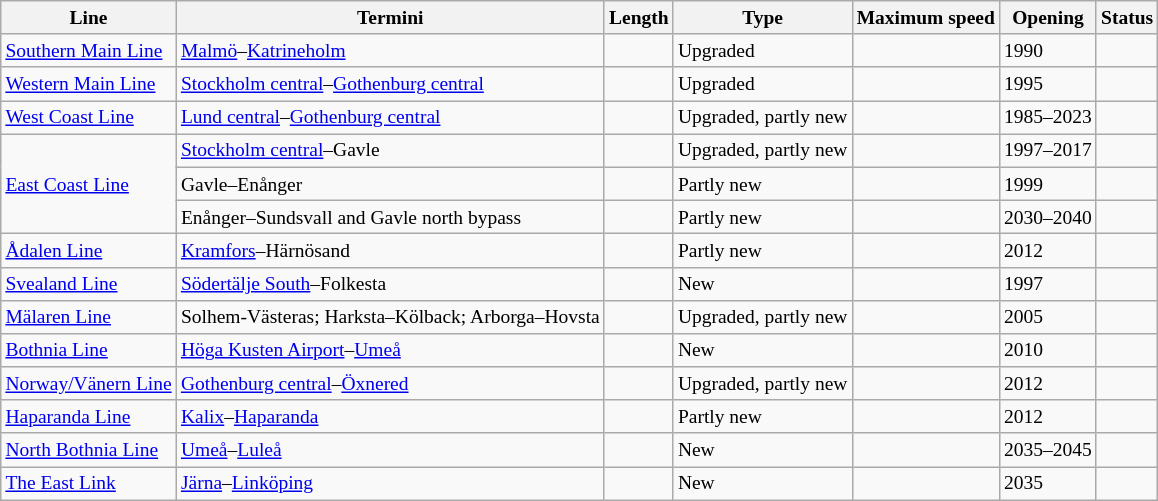<table class="wikitable sortable static-row-numbers static-row-header-hash" style="font-size:small;">
<tr>
<th>Line</th>
<th>Termini</th>
<th data-sort-type="number">Length</th>
<th>Type</th>
<th>Maximum speed</th>
<th>Opening</th>
<th>Status</th>
</tr>
<tr>
<td><a href='#'>Southern Main Line</a></td>
<td><a href='#'>Malmö</a>–<a href='#'>Katrineholm</a></td>
<td></td>
<td>Upgraded</td>
<td></td>
<td>1990</td>
<td></td>
</tr>
<tr>
<td><a href='#'>Western Main Line</a></td>
<td><a href='#'>Stockholm central</a>–<a href='#'>Gothenburg central</a></td>
<td></td>
<td>Upgraded</td>
<td></td>
<td>1995</td>
<td></td>
</tr>
<tr>
<td><a href='#'>West Coast Line</a></td>
<td><a href='#'>Lund central</a>–<a href='#'>Gothenburg central</a></td>
<td></td>
<td>Upgraded, partly new</td>
<td></td>
<td>1985–2023</td>
<td></td>
</tr>
<tr>
<td rowspan="3"><a href='#'>East Coast Line</a></td>
<td><a href='#'>Stockholm central</a>–Gavle</td>
<td></td>
<td>Upgraded, partly new</td>
<td></td>
<td>1997–2017</td>
<td></td>
</tr>
<tr>
<td>Gavle–Enånger</td>
<td></td>
<td>Partly new</td>
<td></td>
<td>1999</td>
<td></td>
</tr>
<tr>
<td>Enånger–Sundsvall and Gavle north bypass</td>
<td></td>
<td>Partly new</td>
<td></td>
<td>2030–2040</td>
<td></td>
</tr>
<tr>
<td><a href='#'>Ådalen Line</a></td>
<td><a href='#'>Kramfors</a>–Härnösand</td>
<td></td>
<td>Partly new</td>
<td></td>
<td>2012</td>
<td></td>
</tr>
<tr>
<td><a href='#'>Svealand Line</a></td>
<td><a href='#'>Södertälje South</a>–Folkesta</td>
<td></td>
<td>New</td>
<td></td>
<td>1997</td>
<td></td>
</tr>
<tr>
<td><a href='#'>Mälaren Line</a></td>
<td>Solhem-Västeras; Harksta–Kölback; Arborga–Hovsta</td>
<td></td>
<td>Upgraded, partly new</td>
<td></td>
<td>2005</td>
<td></td>
</tr>
<tr>
<td><a href='#'>Bothnia Line</a></td>
<td><a href='#'>Höga Kusten Airport</a>–<a href='#'>Umeå</a></td>
<td></td>
<td>New</td>
<td></td>
<td>2010</td>
<td></td>
</tr>
<tr>
<td><a href='#'>Norway/Vänern Line</a></td>
<td><a href='#'>Gothenburg central</a>–<a href='#'>Öxnered</a></td>
<td></td>
<td>Upgraded, partly new</td>
<td></td>
<td>2012</td>
<td></td>
</tr>
<tr>
<td><a href='#'>Haparanda Line</a></td>
<td><a href='#'>Kalix</a>–<a href='#'>Haparanda</a></td>
<td></td>
<td>Partly new</td>
<td></td>
<td>2012</td>
<td></td>
</tr>
<tr>
<td><a href='#'>North Bothnia Line</a></td>
<td><a href='#'>Umeå</a>–<a href='#'>Luleå</a></td>
<td></td>
<td>New</td>
<td></td>
<td>2035–2045</td>
<td></td>
</tr>
<tr>
<td><a href='#'>The East Link</a></td>
<td><a href='#'>Järna</a>–<a href='#'>Linköping</a></td>
<td></td>
<td>New</td>
<td></td>
<td>2035</td>
<td></td>
</tr>
</table>
